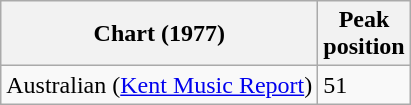<table class="wikitable sortable plainrowheaders">
<tr>
<th scope="col">Chart (1977)</th>
<th scope="col">Peak<br>position</th>
</tr>
<tr>
<td>Australian (<a href='#'>Kent Music Report</a>)</td>
<td>51</td>
</tr>
</table>
